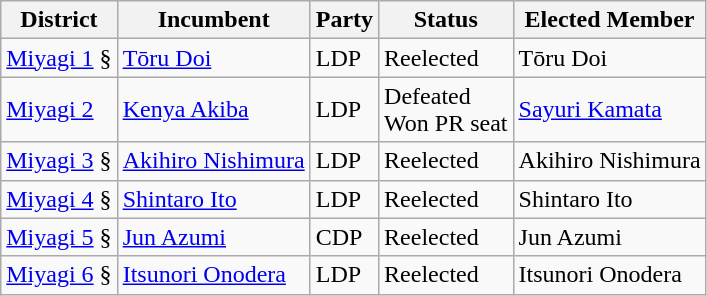<table class="wikitable">
<tr>
<th>District</th>
<th>Incumbent</th>
<th>Party</th>
<th>Status</th>
<th>Elected Member</th>
</tr>
<tr>
<td><a href='#'>Miyagi 1</a> §</td>
<td><a href='#'>Tōru Doi</a></td>
<td>LDP</td>
<td>Reelected</td>
<td>Tōru Doi</td>
</tr>
<tr>
<td><a href='#'>Miyagi 2</a></td>
<td><a href='#'>Kenya Akiba</a></td>
<td>LDP</td>
<td>Defeated<br>Won PR seat</td>
<td><a href='#'>Sayuri Kamata</a></td>
</tr>
<tr>
<td><a href='#'>Miyagi 3</a> §</td>
<td><a href='#'>Akihiro Nishimura</a></td>
<td>LDP</td>
<td>Reelected</td>
<td>Akihiro Nishimura</td>
</tr>
<tr>
<td><a href='#'>Miyagi 4</a> §</td>
<td><a href='#'>Shintaro Ito</a></td>
<td>LDP</td>
<td>Reelected</td>
<td>Shintaro Ito</td>
</tr>
<tr>
<td><a href='#'>Miyagi 5</a> §</td>
<td><a href='#'>Jun Azumi</a></td>
<td>CDP</td>
<td>Reelected</td>
<td>Jun Azumi</td>
</tr>
<tr>
<td><a href='#'>Miyagi 6</a> §</td>
<td><a href='#'>Itsunori Onodera</a></td>
<td>LDP</td>
<td>Reelected</td>
<td>Itsunori Onodera</td>
</tr>
</table>
